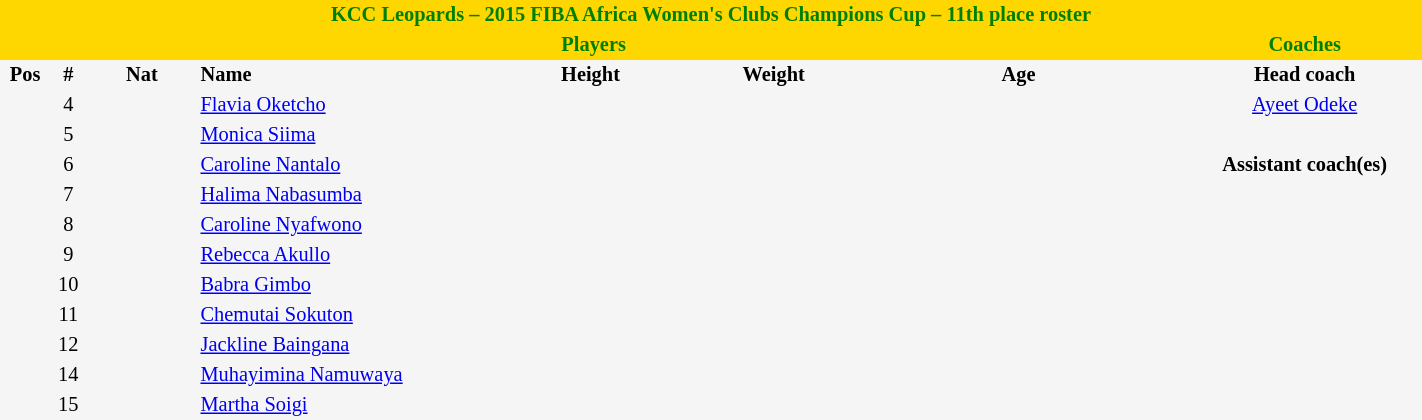<table border=0 cellpadding=2 cellspacing=0  |- bgcolor=#f5f5f5 style="text-align:center; font-size:85%;" width=75%>
<tr>
<td colspan="8" style="background: #ffd700; color: green"><strong>KCC Leopards – 2015 FIBA Africa Women's Clubs Champions Cup – 11th place roster</strong></td>
</tr>
<tr>
<td colspan="7" style="background: #ffd700; color: green"><strong>Players</strong></td>
<td style="background: #ffd700; color: green"><strong>Coaches</strong></td>
</tr>
<tr style="background=#f5f5f5; color: black">
<th width=5px>Pos</th>
<th width=5px>#</th>
<th width=50px>Nat</th>
<th width=135px align=left>Name</th>
<th width=100px>Height</th>
<th width=70px>Weight</th>
<th width=160px>Age</th>
<th width=110px>Head coach</th>
</tr>
<tr>
<td></td>
<td>4</td>
<td></td>
<td align=left><a href='#'>Flavia Oketcho</a></td>
<td><span></span></td>
<td></td>
<td><span></span></td>
<td> <a href='#'>Ayeet Odeke</a></td>
</tr>
<tr>
<td></td>
<td>5</td>
<td></td>
<td align=left><a href='#'>Monica Siima</a></td>
<td><span></span></td>
<td></td>
<td><span></span></td>
</tr>
<tr>
<td></td>
<td>6</td>
<td></td>
<td align=left><a href='#'>Caroline Nantalo</a></td>
<td></td>
<td></td>
<td><span></span></td>
<td><strong>Assistant coach(es)</strong></td>
</tr>
<tr>
<td></td>
<td>7</td>
<td></td>
<td align=left><a href='#'>Halima Nabasumba</a></td>
<td></td>
<td></td>
<td><span></span></td>
<td></td>
</tr>
<tr>
<td></td>
<td>8</td>
<td></td>
<td align=left><a href='#'>Caroline Nyafwono</a></td>
<td></td>
<td></td>
<td><span></span></td>
</tr>
<tr>
<td></td>
<td>9</td>
<td></td>
<td align=left><a href='#'>Rebecca Akullo</a></td>
<td><span></span></td>
<td></td>
<td><span></span></td>
</tr>
<tr>
<td></td>
<td>10</td>
<td></td>
<td align=left><a href='#'>Babra Gimbo</a></td>
<td></td>
<td></td>
<td><span></span></td>
</tr>
<tr>
<td></td>
<td>11</td>
<td></td>
<td align=left><a href='#'>Chemutai Sokuton</a></td>
<td></td>
<td></td>
<td><span></span></td>
</tr>
<tr>
<td></td>
<td>12</td>
<td></td>
<td align=left><a href='#'>Jackline Baingana</a></td>
<td></td>
<td></td>
<td><span></span></td>
</tr>
<tr>
<td></td>
<td>14</td>
<td></td>
<td align=left><a href='#'>Muhayimina Namuwaya</a></td>
<td><span></span></td>
<td></td>
<td><span></span></td>
</tr>
<tr>
<td></td>
<td>15</td>
<td></td>
<td align=left><a href='#'>Martha Soigi</a></td>
<td><span></span></td>
<td></td>
<td><span></span></td>
</tr>
</table>
